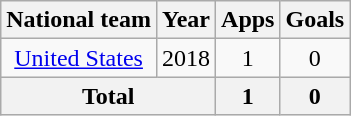<table class="wikitable" style="text-align:center">
<tr>
<th>National team</th>
<th>Year</th>
<th>Apps</th>
<th>Goals</th>
</tr>
<tr>
<td><a href='#'>United States</a></td>
<td>2018</td>
<td>1</td>
<td>0</td>
</tr>
<tr>
<th colspan="2">Total</th>
<th>1</th>
<th>0</th>
</tr>
</table>
